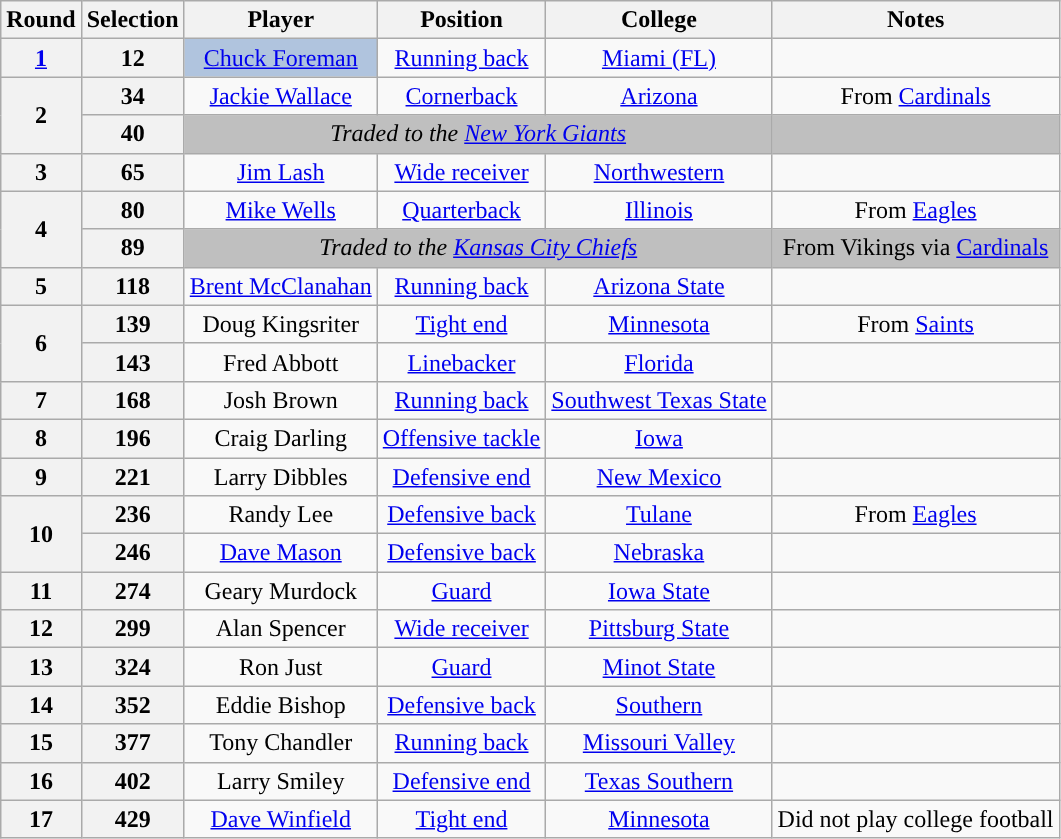<table class="wikitable" style="text-align:center">
<tr>
<th>Round</th>
<th>Selection</th>
<th>Player</th>
<th>Position</th>
<th>College</th>
<th>Notes</th>
</tr>
<tr>
<th><a href='#'>1</a></th>
<th>12</th>
<td bgcolor=lightsteelblue><a href='#'>Chuck Foreman</a></td>
<td><a href='#'>Running back</a></td>
<td><a href='#'>Miami (FL)</a></td>
<td></td>
</tr>
<tr>
<th rowspan="2">2</th>
<th>34</th>
<td><a href='#'>Jackie Wallace</a></td>
<td><a href='#'>Cornerback</a></td>
<td><a href='#'>Arizona</a></td>
<td>From <a href='#'>Cardinals</a></td>
</tr>
<tr>
<th>40</th>
<td colspan="3" style="background:#BFBFBF"><em>Traded to the <a href='#'>New York Giants</a></em></td>
<td style="background:#BFBFBF"></td>
</tr>
<tr>
<th>3</th>
<th>65</th>
<td><a href='#'>Jim Lash</a></td>
<td><a href='#'>Wide receiver</a></td>
<td><a href='#'>Northwestern</a></td>
<td></td>
</tr>
<tr>
<th rowspan="2">4</th>
<th>80</th>
<td><a href='#'>Mike Wells</a></td>
<td><a href='#'>Quarterback</a></td>
<td><a href='#'>Illinois</a></td>
<td>From <a href='#'>Eagles</a></td>
</tr>
<tr>
<th>89</th>
<td colspan="3" style="background:#BFBFBF"><em>Traded to the <a href='#'>Kansas City Chiefs</a></em></td>
<td style="background:#BFBFBF">From Vikings via <a href='#'>Cardinals</a></td>
</tr>
<tr>
<th>5</th>
<th>118</th>
<td><a href='#'>Brent McClanahan</a></td>
<td><a href='#'>Running back</a></td>
<td><a href='#'>Arizona State</a></td>
<td></td>
</tr>
<tr>
<th rowspan="2">6</th>
<th>139</th>
<td>Doug Kingsriter</td>
<td><a href='#'>Tight end</a></td>
<td><a href='#'>Minnesota</a></td>
<td>From <a href='#'>Saints</a></td>
</tr>
<tr>
<th>143</th>
<td>Fred Abbott</td>
<td><a href='#'>Linebacker</a></td>
<td><a href='#'>Florida</a></td>
<td></td>
</tr>
<tr>
<th>7</th>
<th>168</th>
<td>Josh Brown</td>
<td><a href='#'>Running back</a></td>
<td><a href='#'>Southwest Texas State</a></td>
<td></td>
</tr>
<tr>
<th>8</th>
<th>196</th>
<td>Craig Darling</td>
<td><a href='#'>Offensive tackle</a></td>
<td><a href='#'>Iowa</a></td>
<td></td>
</tr>
<tr>
<th>9</th>
<th>221</th>
<td>Larry Dibbles</td>
<td><a href='#'>Defensive end</a></td>
<td><a href='#'>New Mexico</a></td>
<td></td>
</tr>
<tr>
<th rowspan="2">10</th>
<th>236</th>
<td>Randy Lee</td>
<td><a href='#'>Defensive back</a></td>
<td><a href='#'>Tulane</a></td>
<td>From <a href='#'>Eagles</a></td>
</tr>
<tr>
<th>246</th>
<td><a href='#'>Dave Mason</a></td>
<td><a href='#'>Defensive back</a></td>
<td><a href='#'>Nebraska</a></td>
<td></td>
</tr>
<tr>
<th>11</th>
<th>274</th>
<td>Geary Murdock</td>
<td><a href='#'>Guard</a></td>
<td><a href='#'>Iowa State</a></td>
<td></td>
</tr>
<tr>
<th>12</th>
<th>299</th>
<td>Alan Spencer</td>
<td><a href='#'>Wide receiver</a></td>
<td><a href='#'>Pittsburg State</a></td>
<td></td>
</tr>
<tr>
<th>13</th>
<th>324</th>
<td>Ron Just</td>
<td><a href='#'>Guard</a></td>
<td><a href='#'>Minot State</a></td>
<td></td>
</tr>
<tr>
<th>14</th>
<th>352</th>
<td>Eddie Bishop</td>
<td><a href='#'>Defensive back</a></td>
<td><a href='#'>Southern</a></td>
<td></td>
</tr>
<tr>
<th>15</th>
<th>377</th>
<td>Tony Chandler</td>
<td><a href='#'>Running back</a></td>
<td><a href='#'>Missouri Valley</a></td>
<td></td>
</tr>
<tr>
<th>16</th>
<th>402</th>
<td>Larry Smiley</td>
<td><a href='#'>Defensive end</a></td>
<td><a href='#'>Texas Southern</a></td>
<td></td>
</tr>
<tr>
<th>17</th>
<th>429</th>
<td><a href='#'>Dave Winfield</a></td>
<td><a href='#'>Tight end</a></td>
<td><a href='#'>Minnesota</a></td>
<td>Did not play college football</td>
</tr>
</table>
